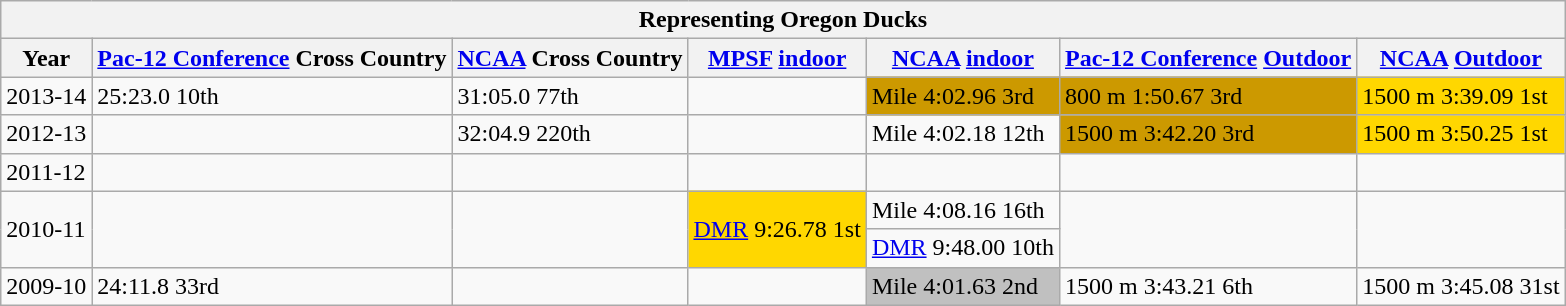<table class="wikitable sortable">
<tr>
<th colspan="7">Representing Oregon Ducks</th>
</tr>
<tr>
<th>Year</th>
<th><a href='#'>Pac-12 Conference</a> Cross Country</th>
<th><a href='#'>NCAA</a> Cross Country</th>
<th><a href='#'>MPSF</a> <a href='#'>indoor</a></th>
<th><a href='#'>NCAA</a> <a href='#'>indoor</a></th>
<th><a href='#'>Pac-12 Conference</a> <a href='#'>Outdoor</a></th>
<th><a href='#'>NCAA</a> <a href='#'>Outdoor</a></th>
</tr>
<tr>
<td>2013-14</td>
<td>25:23.0 10th</td>
<td>31:05.0 77th</td>
<td></td>
<td bgcolor=cc9900>Mile 4:02.96 3rd</td>
<td bgcolor=cc9900>800 m 1:50.67 3rd</td>
<td bgcolor=gold>1500 m 3:39.09 1st</td>
</tr>
<tr>
<td>2012-13</td>
<td></td>
<td>32:04.9 220th</td>
<td></td>
<td>Mile 4:02.18 12th</td>
<td bgcolor=cc9900>1500 m 3:42.20 3rd</td>
<td bgcolor=gold>1500 m 3:50.25 1st</td>
</tr>
<tr>
<td Rowspan=1>2011-12</td>
<td></td>
<td></td>
<td></td>
<td></td>
<td></td>
<td></td>
</tr>
<tr>
<td Rowspan=2>2010-11</td>
<td Rowspan=2></td>
<td Rowspan=2></td>
<td Rowspan=2 bgcolor=gold><a href='#'>DMR</a> 9:26.78 1st</td>
<td>Mile 4:08.16 16th</td>
<td Rowspan=2></td>
<td Rowspan=2></td>
</tr>
<tr>
<td><a href='#'>DMR</a> 9:48.00 10th</td>
</tr>
<tr>
<td Rowspan=1>2009-10</td>
<td>24:11.8 33rd</td>
<td></td>
<td></td>
<td bgcolor=silver>Mile 4:01.63 2nd</td>
<td>1500 m 3:43.21 6th</td>
<td>1500 m 3:45.08 31st</td>
</tr>
</table>
